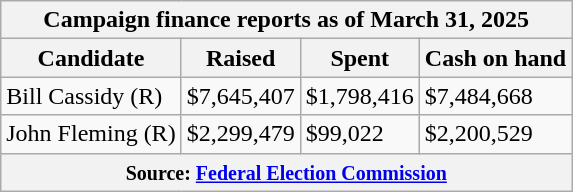<table class="wikitable sortable">
<tr>
<th colspan=4>Campaign finance reports as of March 31, 2025</th>
</tr>
<tr style="text-align:center;">
<th>Candidate</th>
<th>Raised</th>
<th>Spent</th>
<th>Cash on hand</th>
</tr>
<tr>
<td>Bill Cassidy (R)</td>
<td>$7,645,407</td>
<td>$1,798,416</td>
<td>$7,484,668</td>
</tr>
<tr>
<td>John Fleming (R)</td>
<td>$2,299,479</td>
<td>$99,022</td>
<td>$2,200,529</td>
</tr>
<tr>
<th colspan="4"><small>Source: <a href='#'>Federal Election Commission</a></small></th>
</tr>
</table>
